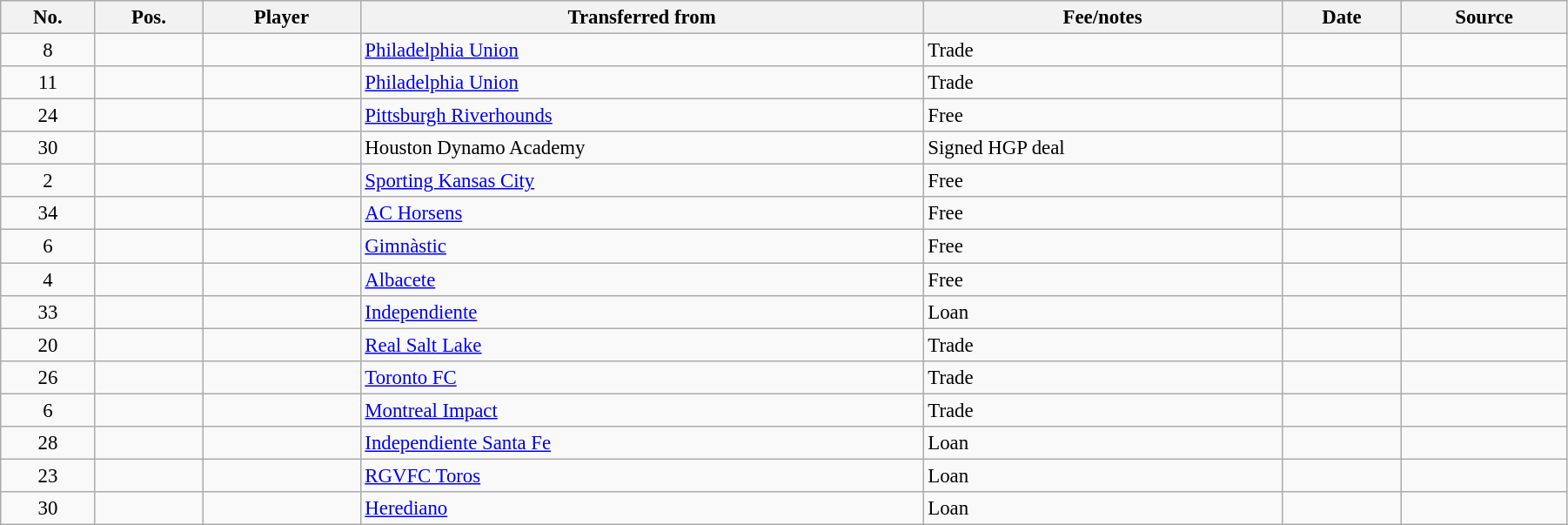<table class="wikitable sortable" style="width:95%; text-align:center; font-size:95%; text-align:left;">
<tr>
<th>No.</th>
<th><strong>Pos.</strong></th>
<th><strong>Player</strong></th>
<th><strong>Transferred from</strong></th>
<th><strong>Fee/notes</strong></th>
<th><strong>Date</strong></th>
<th>Source</th>
</tr>
<tr>
<td align=center>8</td>
<td align=center></td>
<td></td>
<td> <a href='#'>Philadelphia Union</a></td>
<td>Trade</td>
<td></td>
<td></td>
</tr>
<tr>
<td align=center>11</td>
<td align=center></td>
<td></td>
<td> <a href='#'>Philadelphia Union</a></td>
<td>Trade</td>
<td></td>
<td></td>
</tr>
<tr>
<td align=center>24</td>
<td align=center></td>
<td></td>
<td> <a href='#'>Pittsburgh Riverhounds</a></td>
<td>Free</td>
<td></td>
<td></td>
</tr>
<tr>
<td align=center>30</td>
<td align=center></td>
<td></td>
<td> Houston Dynamo Academy</td>
<td>Signed HGP deal</td>
<td></td>
<td></td>
</tr>
<tr>
<td align=center>2</td>
<td align=center></td>
<td></td>
<td> <a href='#'>Sporting Kansas City</a></td>
<td>Free</td>
<td></td>
<td></td>
</tr>
<tr>
<td align=center>34</td>
<td align=center></td>
<td></td>
<td> <a href='#'>AC Horsens</a></td>
<td>Free</td>
<td></td>
<td></td>
</tr>
<tr>
<td align=center>6</td>
<td align=center></td>
<td></td>
<td> <a href='#'>Gimnàstic</a></td>
<td>Free</td>
<td></td>
<td></td>
</tr>
<tr>
<td align=center>4</td>
<td align=center></td>
<td></td>
<td> <a href='#'>Albacete</a></td>
<td>Free</td>
<td></td>
<td></td>
</tr>
<tr>
<td align=center>33</td>
<td align=center></td>
<td></td>
<td> <a href='#'>Independiente</a></td>
<td>Loan</td>
<td></td>
<td></td>
</tr>
<tr>
<td align=center>20</td>
<td align=center></td>
<td></td>
<td> <a href='#'>Real Salt Lake</a></td>
<td>Trade</td>
<td></td>
<td></td>
</tr>
<tr>
<td align=center>26</td>
<td align=center></td>
<td></td>
<td> <a href='#'>Toronto FC</a></td>
<td>Trade</td>
<td></td>
<td></td>
</tr>
<tr>
<td align=center>6</td>
<td align=center></td>
<td></td>
<td> <a href='#'>Montreal Impact</a></td>
<td>Trade</td>
<td></td>
<td></td>
</tr>
<tr>
<td align=center>28</td>
<td align=center></td>
<td></td>
<td> <a href='#'>Independiente Santa Fe</a></td>
<td>Loan</td>
<td></td>
<td></td>
</tr>
<tr>
<td align=center>23</td>
<td align=center></td>
<td></td>
<td> <a href='#'>RGVFC Toros</a></td>
<td>Loan</td>
<td></td>
<td></td>
</tr>
<tr>
<td align=center>30</td>
<td align=center></td>
<td></td>
<td> <a href='#'>Herediano</a></td>
<td>Loan</td>
<td></td>
<td></td>
</tr>
</table>
